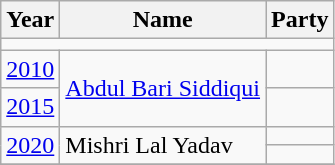<table class="wikitable">
<tr>
<th>Year</th>
<th>Name</th>
<th colspan="2">Party</th>
</tr>
<tr>
<td colspan="4"></td>
</tr>
<tr>
<td><a href='#'>2010</a></td>
<td rowspan="2"><a href='#'>Abdul Bari Siddiqui</a></td>
<td></td>
</tr>
<tr>
<td><a href='#'>2015</a></td>
</tr>
<tr>
<td rowspan="2"><a href='#'>2020</a></td>
<td rowspan="2">Mishri Lal Yadav</td>
<td></td>
</tr>
<tr>
<td></td>
</tr>
<tr>
</tr>
</table>
